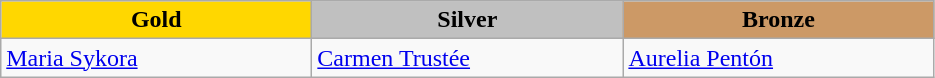<table class="wikitable" style="text-align:left">
<tr align="center">
<td width=200 bgcolor=gold><strong>Gold</strong></td>
<td width=200 bgcolor=silver><strong>Silver</strong></td>
<td width=200 bgcolor=CC9966><strong>Bronze</strong></td>
</tr>
<tr>
<td><a href='#'>Maria Sykora</a><br><em></em></td>
<td><a href='#'>Carmen Trustée</a><br><em></em></td>
<td><a href='#'>Aurelia Pentón</a><br><em></em></td>
</tr>
</table>
